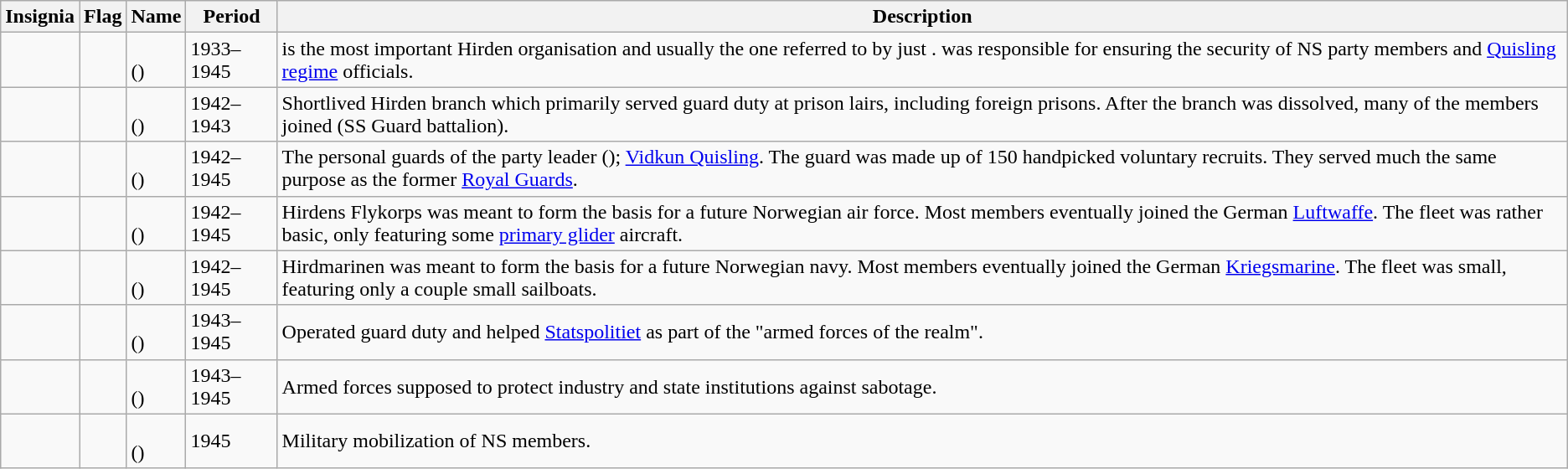<table class="wikitable">
<tr>
<th>Insignia</th>
<th>Flag</th>
<th>Name</th>
<th>Period</th>
<th>Description</th>
</tr>
<tr>
<td></td>
<td></td>
<td><br>()</td>
<td>1933–1945</td>
<td> is the most important Hirden organisation and usually the one referred to by just .  was responsible for ensuring the security of NS party members and <a href='#'>Quisling regime</a> officials.</td>
</tr>
<tr>
<td></td>
<td></td>
<td><br>()</td>
<td>1942–1943</td>
<td>Shortlived Hirden branch which primarily served guard duty at prison lairs, including foreign prisons. After the branch was dissolved, many of the members joined  (SS Guard battalion).</td>
</tr>
<tr>
<td></td>
<td></td>
<td><br>()</td>
<td>1942–1945</td>
<td>The personal guards of the party leader (); <a href='#'>Vidkun Quisling</a>. The guard was made up of 150 handpicked voluntary recruits. They served much the same purpose as the former <a href='#'>Royal Guards</a>.</td>
</tr>
<tr>
<td></td>
<td></td>
<td><br>()</td>
<td>1942–1945</td>
<td>Hirdens Flykorps was meant to form the basis for a future Norwegian air force. Most members eventually joined the German <a href='#'>Luftwaffe</a>. The fleet was rather basic, only featuring some <a href='#'>primary glider</a> aircraft.</td>
</tr>
<tr>
<td></td>
<td></td>
<td><br>()</td>
<td>1942–1945</td>
<td>Hirdmarinen was meant to form the basis for a future Norwegian navy. Most members eventually joined the German <a href='#'>Kriegsmarine</a>. The fleet was small, featuring only a couple small sailboats.</td>
</tr>
<tr>
<td></td>
<td></td>
<td><br>()</td>
<td>1943–1945</td>
<td>Operated guard duty and helped <a href='#'>Statspolitiet</a> as part of the "armed forces of the realm".</td>
</tr>
<tr>
<td></td>
<td></td>
<td><br>()</td>
<td>1943–1945</td>
<td>Armed forces supposed to protect industry and state institutions against sabotage.</td>
</tr>
<tr>
<td></td>
<td></td>
<td><br>()</td>
<td>1945</td>
<td>Military mobilization of NS members.</td>
</tr>
</table>
